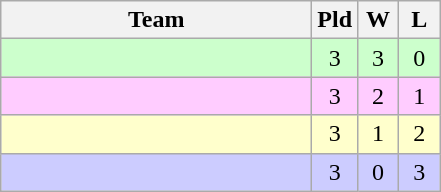<table class="wikitable" style="text-align:center">
<tr>
<th width="200">Team</th>
<th width="20">Pld</th>
<th width="20">W</th>
<th width="20">L</th>
</tr>
<tr style="background:#cfc">
<td align=left></td>
<td>3</td>
<td>3</td>
<td>0</td>
</tr>
<tr style="background:#ffccff">
<td align=left></td>
<td>3</td>
<td>2</td>
<td>1</td>
</tr>
<tr style="background:#ffc">
<td align=left></td>
<td>3</td>
<td>1</td>
<td>2</td>
</tr>
<tr bgcolor=ccccff>
<td align=left></td>
<td>3</td>
<td>0</td>
<td>3</td>
</tr>
</table>
